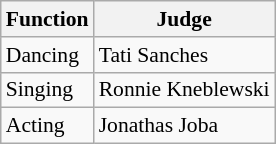<table class="wikitable" style="font-size: 90%">
<tr>
<th><strong> Function </strong></th>
<th><strong> Judge </strong></th>
</tr>
<tr>
<td>Dancing</td>
<td>Tati Sanches</td>
</tr>
<tr>
<td>Singing</td>
<td>Ronnie Kneblewski</td>
</tr>
<tr>
<td>Acting</td>
<td>Jonathas Joba</td>
</tr>
</table>
